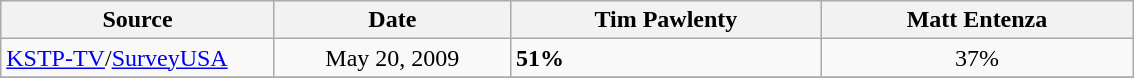<table class="wikitable collapsible">
<tr>
<th width="175px">Source</th>
<th width="150px">Date</th>
<th width="200px" align="center">Tim Pawlenty</th>
<th width="200px" align="center">Matt Entenza</th>
</tr>
<tr>
<td><a href='#'>KSTP-TV</a>/<a href='#'>SurveyUSA</a></td>
<td align="center">May 20, 2009</td>
<td><strong>51%</strong></td>
<td align="center">37%</td>
</tr>
<tr>
</tr>
</table>
